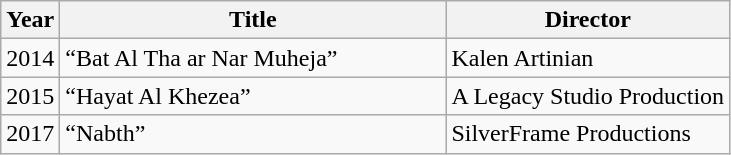<table class="wikitable">
<tr>
<th>Year</th>
<th style="width:250px;">Title</th>
<th>Director</th>
</tr>
<tr>
<td>2014</td>
<td>“Bat Al Tha ar Nar Muheja”</td>
<td>Kalen Artinian</td>
</tr>
<tr>
<td>2015</td>
<td>“Hayat Al Khezea”</td>
<td>A Legacy Studio Production</td>
</tr>
<tr>
<td>2017</td>
<td>“Nabth”</td>
<td>SilverFrame Productions</td>
</tr>
</table>
